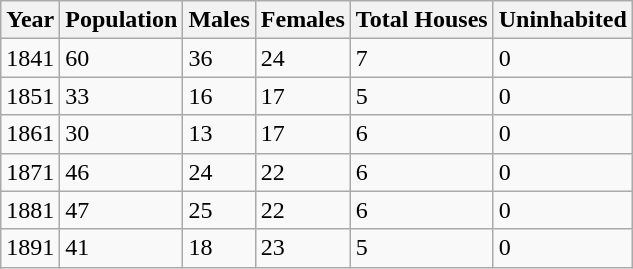<table class="wikitable">
<tr>
<th>Year</th>
<th>Population</th>
<th>Males</th>
<th>Females</th>
<th>Total Houses</th>
<th>Uninhabited</th>
</tr>
<tr>
<td>1841</td>
<td>60</td>
<td>36</td>
<td>24</td>
<td>7</td>
<td>0</td>
</tr>
<tr>
<td>1851</td>
<td>33</td>
<td>16</td>
<td>17</td>
<td>5</td>
<td>0</td>
</tr>
<tr>
<td>1861</td>
<td>30</td>
<td>13</td>
<td>17</td>
<td>6</td>
<td>0</td>
</tr>
<tr>
<td>1871</td>
<td>46</td>
<td>24</td>
<td>22</td>
<td>6</td>
<td>0</td>
</tr>
<tr>
<td>1881</td>
<td>47</td>
<td>25</td>
<td>22</td>
<td>6</td>
<td>0</td>
</tr>
<tr>
<td>1891</td>
<td>41</td>
<td>18</td>
<td>23</td>
<td>5</td>
<td>0</td>
</tr>
</table>
